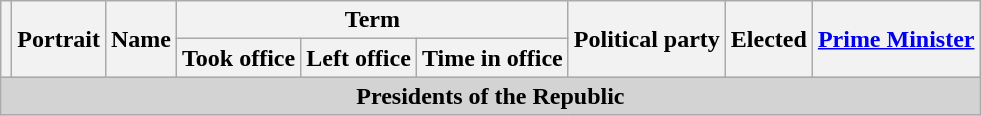<table class="wikitable" style="text-align:center;">
<tr>
<th rowspan=2></th>
<th rowspan=2>Portrait</th>
<th rowspan=2>Name<br></th>
<th colspan=3>Term</th>
<th rowspan=2>Political party</th>
<th rowspan=2>Elected</th>
<th rowspan=2><a href='#'>Prime Minister</a></th>
</tr>
<tr>
<th>Took office</th>
<th>Left office</th>
<th>Time in office</th>
</tr>
<tr bgcolor="lightgrey">
<td colspan=9><strong>Presidents of the Republic</strong><br>



















</td>
</tr>
</table>
